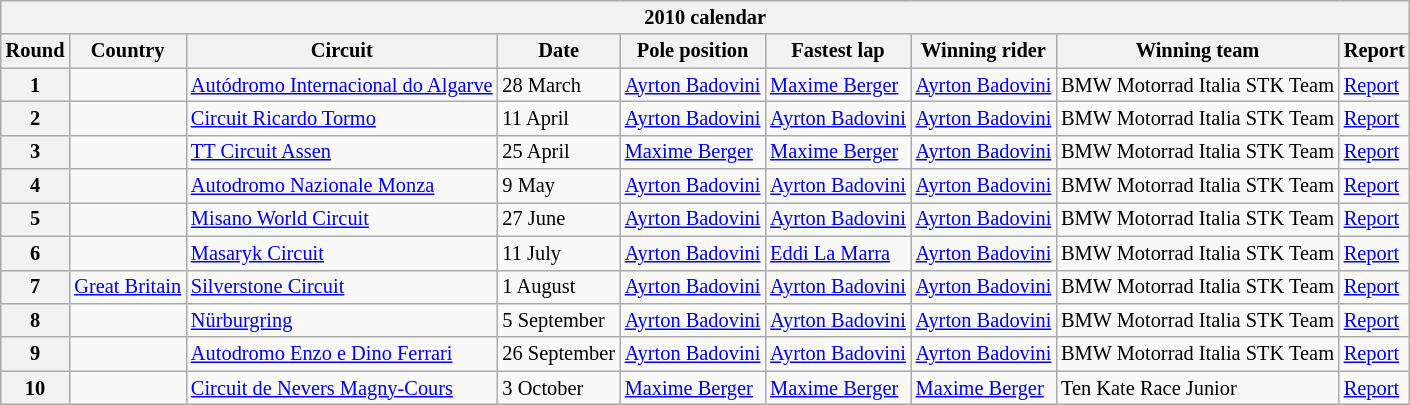<table class="wikitable" style="font-size: 85%">
<tr>
<th colspan=10>2010 calendar</th>
</tr>
<tr>
<th>Round</th>
<th>Country</th>
<th>Circuit</th>
<th>Date</th>
<th>Pole position</th>
<th>Fastest lap</th>
<th>Winning rider</th>
<th>Winning team</th>
<th>Report</th>
</tr>
<tr>
<th>1</th>
<td></td>
<td><a href='#'>Autódromo Internacional do Algarve</a></td>
<td>28 March</td>
<td> <a href='#'>Ayrton Badovini</a></td>
<td> <a href='#'>Maxime Berger</a></td>
<td> <a href='#'>Ayrton Badovini</a></td>
<td>BMW Motorrad Italia STK Team</td>
<td><a href='#'>Report</a></td>
</tr>
<tr>
<th>2</th>
<td></td>
<td><a href='#'>Circuit Ricardo Tormo</a></td>
<td>11 April</td>
<td> <a href='#'>Ayrton Badovini</a></td>
<td> <a href='#'>Ayrton Badovini</a></td>
<td> <a href='#'>Ayrton Badovini</a></td>
<td>BMW Motorrad Italia STK Team</td>
<td><a href='#'>Report</a></td>
</tr>
<tr>
<th>3</th>
<td></td>
<td><a href='#'>TT Circuit Assen</a></td>
<td>25 April</td>
<td> <a href='#'>Maxime Berger</a></td>
<td> <a href='#'>Maxime Berger</a></td>
<td> <a href='#'>Ayrton Badovini</a></td>
<td>BMW Motorrad Italia STK Team</td>
<td><a href='#'>Report</a></td>
</tr>
<tr>
<th>4</th>
<td></td>
<td><a href='#'>Autodromo Nazionale Monza</a></td>
<td>9 May</td>
<td> <a href='#'>Ayrton Badovini</a></td>
<td> <a href='#'>Ayrton Badovini</a></td>
<td> <a href='#'>Ayrton Badovini</a></td>
<td>BMW Motorrad Italia STK Team</td>
<td><a href='#'>Report</a></td>
</tr>
<tr>
<th>5</th>
<td></td>
<td><a href='#'>Misano World Circuit</a></td>
<td>27 June</td>
<td> <a href='#'>Ayrton Badovini</a></td>
<td> <a href='#'>Ayrton Badovini</a></td>
<td> <a href='#'>Ayrton Badovini</a></td>
<td>BMW Motorrad Italia STK Team</td>
<td><a href='#'>Report</a></td>
</tr>
<tr>
<th>6</th>
<td></td>
<td><a href='#'>Masaryk Circuit</a></td>
<td>11 July</td>
<td> <a href='#'>Ayrton Badovini</a></td>
<td> <a href='#'>Eddi La Marra</a></td>
<td> <a href='#'>Ayrton Badovini</a></td>
<td>BMW Motorrad Italia STK Team</td>
<td><a href='#'>Report</a></td>
</tr>
<tr>
<th>7</th>
<td> <a href='#'>Great Britain</a></td>
<td><a href='#'>Silverstone Circuit</a></td>
<td>1 August</td>
<td> <a href='#'>Ayrton Badovini</a></td>
<td> <a href='#'>Ayrton Badovini</a></td>
<td> <a href='#'>Ayrton Badovini</a></td>
<td>BMW Motorrad Italia STK Team</td>
<td><a href='#'>Report</a></td>
</tr>
<tr>
<th>8</th>
<td></td>
<td><a href='#'>Nürburgring</a></td>
<td>5 September</td>
<td> <a href='#'>Ayrton Badovini</a></td>
<td> <a href='#'>Ayrton Badovini</a></td>
<td> <a href='#'>Ayrton Badovini</a></td>
<td>BMW Motorrad Italia STK Team</td>
<td><a href='#'>Report</a></td>
</tr>
<tr>
<th>9</th>
<td></td>
<td><a href='#'>Autodromo Enzo e Dino Ferrari</a></td>
<td>26 September</td>
<td> <a href='#'>Ayrton Badovini</a></td>
<td> <a href='#'>Ayrton Badovini</a></td>
<td> <a href='#'>Ayrton Badovini</a></td>
<td>BMW Motorrad Italia STK Team</td>
<td><a href='#'>Report</a></td>
</tr>
<tr>
<th>10</th>
<td></td>
<td><a href='#'>Circuit de Nevers Magny-Cours</a></td>
<td>3 October</td>
<td> <a href='#'>Maxime Berger</a></td>
<td> <a href='#'>Maxime Berger</a></td>
<td> <a href='#'>Maxime Berger</a></td>
<td>Ten Kate Race Junior</td>
<td><a href='#'>Report</a></td>
</tr>
</table>
